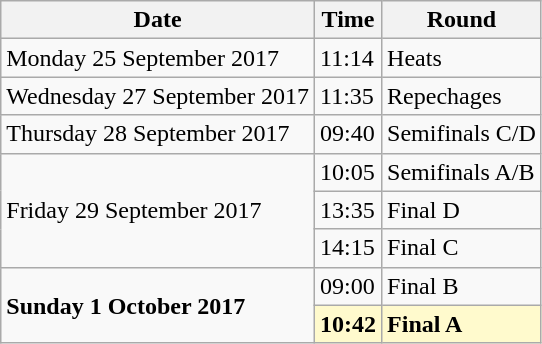<table class="wikitable">
<tr>
<th>Date</th>
<th>Time</th>
<th>Round</th>
</tr>
<tr>
<td>Monday 25 September 2017</td>
<td>11:14</td>
<td>Heats</td>
</tr>
<tr>
<td>Wednesday 27 September 2017</td>
<td>11:35</td>
<td>Repechages</td>
</tr>
<tr>
<td>Thursday 28 September 2017</td>
<td>09:40</td>
<td>Semifinals C/D</td>
</tr>
<tr>
<td rowspan=3>Friday 29 September 2017</td>
<td>10:05</td>
<td>Semifinals A/B</td>
</tr>
<tr>
<td>13:35</td>
<td>Final D</td>
</tr>
<tr>
<td>14:15</td>
<td>Final C</td>
</tr>
<tr>
<td rowspan=2><strong>Sunday 1 October 2017</strong></td>
<td>09:00</td>
<td>Final B</td>
</tr>
<tr>
<td style=background:lemonchiffon><strong>10:42</strong></td>
<td style=background:lemonchiffon><strong>Final A</strong></td>
</tr>
</table>
